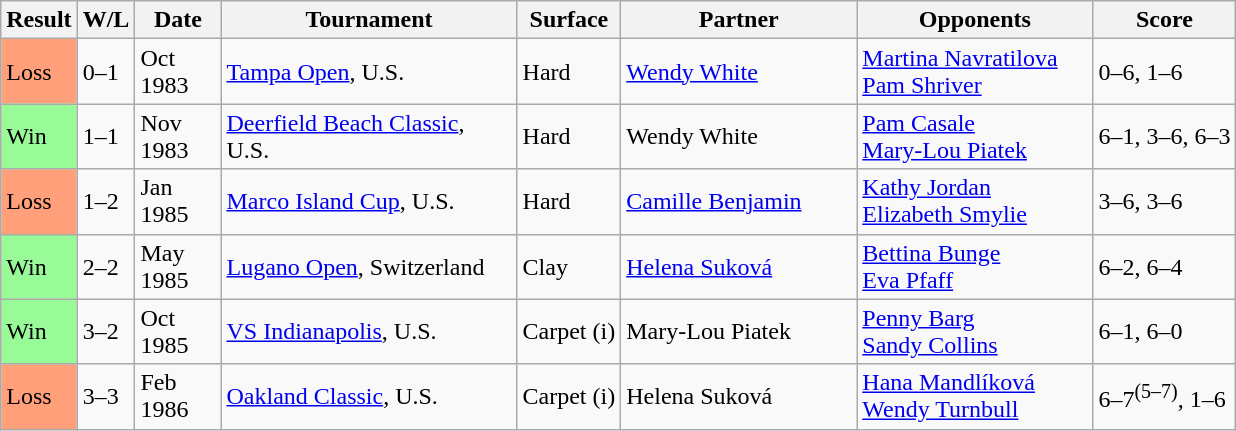<table class="sortable wikitable">
<tr>
<th>Result</th>
<th class="unsortable">W/L</th>
<th style="width:50px">Date</th>
<th style="width:190px">Tournament</th>
<th>Surface</th>
<th style="width:150px">Partner</th>
<th style="width:150px">Opponents</th>
<th>Score</th>
</tr>
<tr>
<td style="background:#ffa07a;">Loss</td>
<td>0–1</td>
<td>Oct 1983</td>
<td><a href='#'>Tampa Open</a>, U.S.</td>
<td>Hard</td>
<td> <a href='#'>Wendy White</a></td>
<td> <a href='#'>Martina Navratilova</a> <br>  <a href='#'>Pam Shriver</a></td>
<td>0–6, 1–6</td>
</tr>
<tr>
<td style="background:#98fb98;">Win</td>
<td>1–1</td>
<td>Nov 1983</td>
<td><a href='#'>Deerfield Beach Classic</a>, U.S.</td>
<td>Hard</td>
<td> Wendy White</td>
<td> <a href='#'>Pam Casale</a> <br>  <a href='#'>Mary-Lou Piatek</a></td>
<td>6–1, 3–6, 6–3</td>
</tr>
<tr>
<td style="background:#ffa07a;">Loss</td>
<td>1–2</td>
<td>Jan 1985</td>
<td><a href='#'>Marco Island Cup</a>, U.S.</td>
<td>Hard</td>
<td> <a href='#'>Camille Benjamin</a></td>
<td> <a href='#'>Kathy Jordan</a> <br>  <a href='#'>Elizabeth Smylie</a></td>
<td>3–6, 3–6</td>
</tr>
<tr>
<td style="background:#98fb98;">Win</td>
<td>2–2</td>
<td>May 1985</td>
<td><a href='#'>Lugano Open</a>, Switzerland</td>
<td>Clay</td>
<td> <a href='#'>Helena Suková</a></td>
<td> <a href='#'>Bettina Bunge</a> <br>  <a href='#'>Eva Pfaff</a></td>
<td>6–2, 6–4</td>
</tr>
<tr>
<td style="background:#98fb98;">Win</td>
<td>3–2</td>
<td>Oct 1985</td>
<td><a href='#'>VS Indianapolis</a>, U.S.</td>
<td>Carpet (i)</td>
<td> Mary-Lou Piatek</td>
<td> <a href='#'>Penny Barg</a> <br>  <a href='#'>Sandy Collins</a></td>
<td>6–1, 6–0</td>
</tr>
<tr>
<td style="background:#ffa07a;">Loss</td>
<td>3–3</td>
<td>Feb 1986</td>
<td><a href='#'>Oakland Classic</a>, U.S.</td>
<td>Carpet (i)</td>
<td> Helena Suková</td>
<td> <a href='#'>Hana Mandlíková</a> <br>  <a href='#'>Wendy Turnbull</a></td>
<td>6–7<sup>(5–7)</sup>, 1–6</td>
</tr>
</table>
